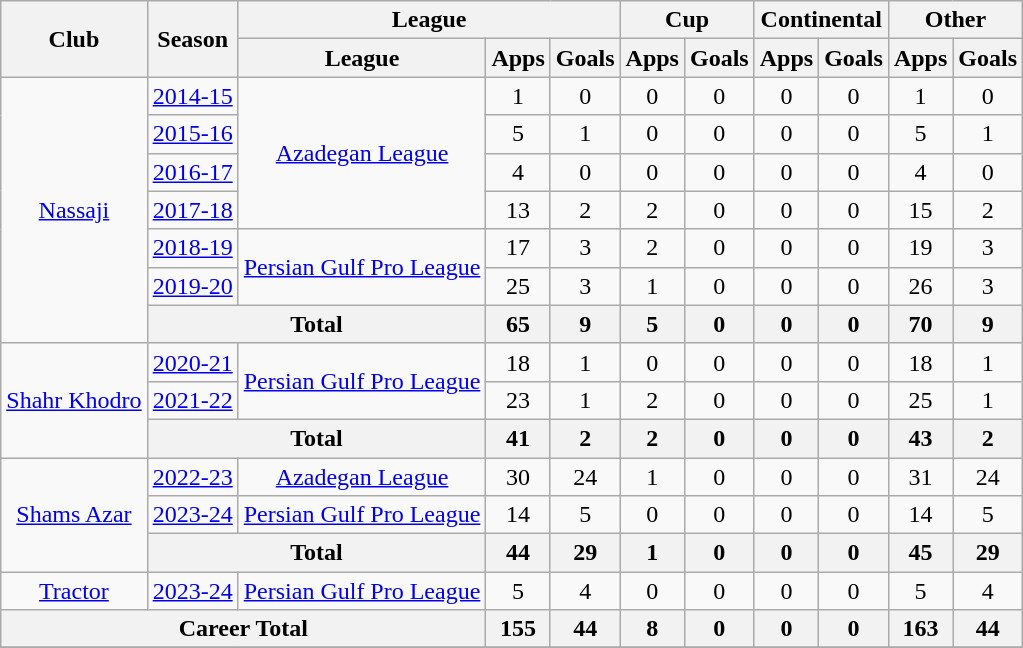<table class="wikitable"style="text-align:center;">
<tr>
<th rowspan=2>Club</th>
<th rowspan=2>Season</th>
<th colspan=3>League</th>
<th colspan=2>Cup</th>
<th colspan=2>Continental</th>
<th Colspan=2>Other</th>
</tr>
<tr>
<th>League</th>
<th>Apps</th>
<th>Goals</th>
<th>Apps</th>
<th>Goals</th>
<th>Apps</th>
<th>Goals</th>
<th>Apps</th>
<th>Goals</th>
</tr>
<tr>
<td rowspan="7"><a href='#'>Nassaji</a></td>
<td><a href='#'>2014-15</a></td>
<td rowspan="4"><a href='#'>Azadegan League</a></td>
<td>1</td>
<td>0</td>
<td>0</td>
<td>0</td>
<td>0</td>
<td>0</td>
<td>1</td>
<td>0</td>
</tr>
<tr>
<td><a href='#'>2015-16</a></td>
<td>5</td>
<td>1</td>
<td>0</td>
<td>0</td>
<td>0</td>
<td>0</td>
<td>5</td>
<td>1</td>
</tr>
<tr>
<td><a href='#'>2016-17</a></td>
<td>4</td>
<td>0</td>
<td>0</td>
<td>0</td>
<td>0</td>
<td>0</td>
<td>4</td>
<td>0</td>
</tr>
<tr>
<td><a href='#'>2017-18</a></td>
<td>13</td>
<td>2</td>
<td>2</td>
<td>0</td>
<td>0</td>
<td>0</td>
<td>15</td>
<td>2</td>
</tr>
<tr>
<td><a href='#'>2018-19</a></td>
<td rowspan="2"><a href='#'>Persian Gulf Pro League</a></td>
<td>17</td>
<td>3</td>
<td>2</td>
<td>0</td>
<td>0</td>
<td>0</td>
<td>19</td>
<td>3</td>
</tr>
<tr>
<td><a href='#'>2019-20</a></td>
<td>25</td>
<td>3</td>
<td>1</td>
<td>0</td>
<td>0</td>
<td>0</td>
<td>26</td>
<td>3</td>
</tr>
<tr>
<th colspan=2>Total</th>
<th>65</th>
<th>9</th>
<th>5</th>
<th>0</th>
<th>0</th>
<th>0</th>
<th>70</th>
<th>9</th>
</tr>
<tr>
<td rowspan="3"><a href='#'>Shahr Khodro</a></td>
<td><a href='#'>2020-21</a></td>
<td rowspan="2"><a href='#'>Persian Gulf Pro League</a></td>
<td>18</td>
<td>1</td>
<td>0</td>
<td>0</td>
<td>0</td>
<td>0</td>
<td>18</td>
<td>1</td>
</tr>
<tr>
<td><a href='#'>2021-22</a></td>
<td>23</td>
<td>1</td>
<td>2</td>
<td>0</td>
<td>0</td>
<td>0</td>
<td>25</td>
<td>1</td>
</tr>
<tr>
<th colspan=2>Total</th>
<th>41</th>
<th>2</th>
<th>2</th>
<th>0</th>
<th>0</th>
<th>0</th>
<th>43</th>
<th>2</th>
</tr>
<tr>
<td rowspan="3"><a href='#'>Shams Azar</a></td>
<td><a href='#'>2022-23</a></td>
<td><a href='#'>Azadegan League</a></td>
<td>30</td>
<td>24</td>
<td>1</td>
<td>0</td>
<td>0</td>
<td>0</td>
<td>31</td>
<td>24</td>
</tr>
<tr>
<td><a href='#'>2023-24</a></td>
<td><a href='#'>Persian Gulf Pro League</a></td>
<td>14</td>
<td>5</td>
<td>0</td>
<td>0</td>
<td>0</td>
<td>0</td>
<td>14</td>
<td>5</td>
</tr>
<tr>
<th colspan=2>Total</th>
<th>44</th>
<th>29</th>
<th>1</th>
<th>0</th>
<th>0</th>
<th>0</th>
<th>45</th>
<th>29</th>
</tr>
<tr>
<td><a href='#'>Tractor</a></td>
<td><a href='#'>2023-24</a></td>
<td><a href='#'>Persian Gulf Pro League</a></td>
<td>5</td>
<td>4</td>
<td>0</td>
<td>0</td>
<td>0</td>
<td>0</td>
<td>5</td>
<td>4</td>
</tr>
<tr>
<th colspan=3>Career Total</th>
<th>155</th>
<th>44</th>
<th>8</th>
<th>0</th>
<th>0</th>
<th>0</th>
<th>163</th>
<th>44</th>
</tr>
<tr>
</tr>
</table>
